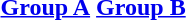<table>
<tr valign=top>
<th align="center"><a href='#'>Group A</a></th>
<th align="center"><a href='#'>Group B</a></th>
</tr>
<tr valign=top>
<td align="left"></td>
<td align="left"></td>
</tr>
</table>
